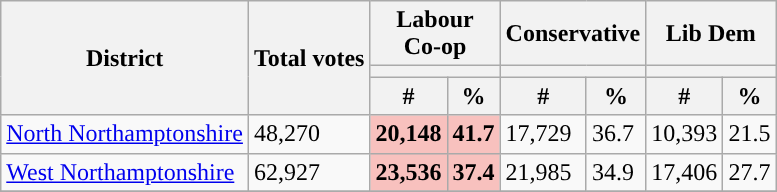<table class="wikitable sortable">
<tr>
<th rowspan=3>District</th>
<th rowspan=3>Total votes</th>
<th colspan="2">Labour<br>Co-op</th>
<th colspan="2">Conservative</th>
<th colspan="2">Lib Dem</th>
</tr>
<tr>
<th colspan="2" style="background:"></th>
<th colspan="2" style="background:"></th>
<th colspan="2" style="background:"></th>
</tr>
<tr>
<th>#</th>
<th>%</th>
<th>#</th>
<th>%</th>
<th>#</th>
<th>%</th>
</tr>
<tr>
<td><a href='#'>North Northamptonshire</a></td>
<td>48,270</td>
<td style="background:#F8C1BE;"><strong>20,148</strong></td>
<td style="background:#F8C1BE;"><strong>41.7</strong></td>
<td>17,729</td>
<td>36.7</td>
<td>10,393</td>
<td>21.5</td>
</tr>
<tr>
<td><a href='#'>West Northamptonshire</a></td>
<td>62,927</td>
<td style="background:#F8C1BE;"><strong>23,536</strong></td>
<td style="background:#F8C1BE;"><strong>37.4</strong></td>
<td>21,985</td>
<td>34.9</td>
<td>17,406</td>
<td>27.7</td>
</tr>
<tr>
</tr>
</table>
